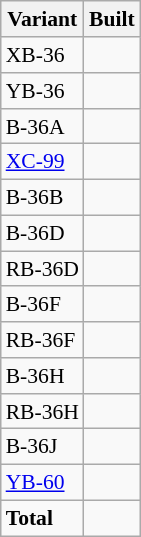<table class = "wikitable sortable" style = "float:right; font-size:90%; margin-left:15px">
<tr>
<th>Variant</th>
<th>Built</th>
</tr>
<tr>
<td>XB-36</td>
<td></td>
</tr>
<tr>
<td>YB-36</td>
<td></td>
</tr>
<tr>
<td>B-36A</td>
<td></td>
</tr>
<tr>
<td><a href='#'>XC-99</a></td>
<td></td>
</tr>
<tr>
<td>B-36B</td>
<td></td>
</tr>
<tr>
<td>B-36D</td>
<td></td>
</tr>
<tr>
<td>RB-36D</td>
<td></td>
</tr>
<tr>
<td>B-36F</td>
<td></td>
</tr>
<tr>
<td>RB-36F</td>
<td></td>
</tr>
<tr>
<td>B-36H</td>
<td></td>
</tr>
<tr>
<td>RB-36H</td>
<td></td>
</tr>
<tr>
<td>B-36J</td>
<td></td>
</tr>
<tr>
<td><a href='#'>YB-60</a></td>
<td></td>
</tr>
<tr style="border-top:1px solid #999;">
<td><strong>Total</strong></td>
<td></td>
</tr>
</table>
